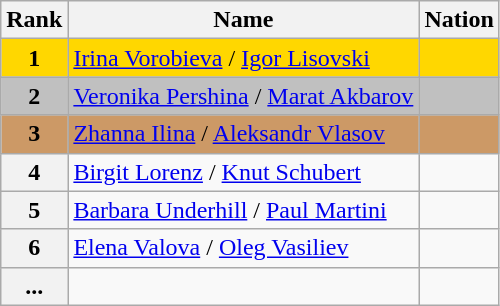<table class="wikitable">
<tr>
<th>Rank</th>
<th>Name</th>
<th>Nation</th>
</tr>
<tr bgcolor="gold">
<td align="center"><strong>1</strong></td>
<td><a href='#'>Irina Vorobieva</a> / <a href='#'>Igor Lisovski</a></td>
<td></td>
</tr>
<tr bgcolor="silver">
<td align="center"><strong>2</strong></td>
<td><a href='#'>Veronika Pershina</a> / <a href='#'>Marat Akbarov</a></td>
<td></td>
</tr>
<tr bgcolor="cc9966">
<td align="center"><strong>3</strong></td>
<td><a href='#'>Zhanna Ilina</a> / <a href='#'>Aleksandr Vlasov</a></td>
<td></td>
</tr>
<tr>
<th>4</th>
<td><a href='#'>Birgit Lorenz</a> / <a href='#'>Knut Schubert</a></td>
<td></td>
</tr>
<tr>
<th>5</th>
<td><a href='#'>Barbara Underhill</a> / <a href='#'>Paul Martini</a></td>
<td></td>
</tr>
<tr>
<th>6</th>
<td><a href='#'>Elena Valova</a> / <a href='#'>Oleg Vasiliev</a></td>
<td></td>
</tr>
<tr>
<th>...</th>
<td></td>
<td></td>
</tr>
</table>
